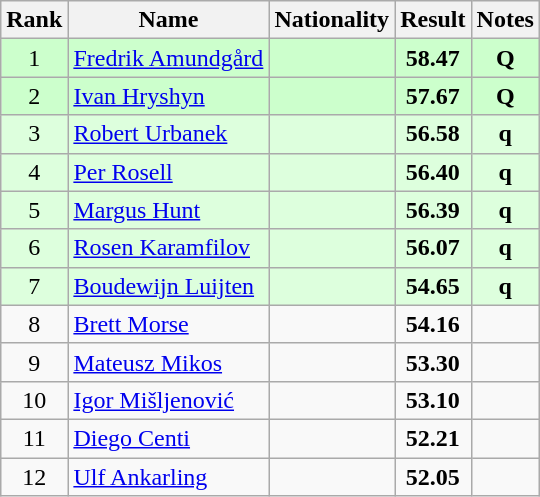<table class="wikitable sortable" style="text-align:center">
<tr>
<th>Rank</th>
<th>Name</th>
<th>Nationality</th>
<th>Result</th>
<th>Notes</th>
</tr>
<tr bgcolor=ccffcc>
<td>1</td>
<td align=left><a href='#'>Fredrik Amundgård</a></td>
<td align=left></td>
<td><strong>58.47</strong></td>
<td><strong>Q</strong></td>
</tr>
<tr bgcolor=ccffcc>
<td>2</td>
<td align=left><a href='#'>Ivan Hryshyn</a></td>
<td align=left></td>
<td><strong>57.67</strong></td>
<td><strong>Q</strong></td>
</tr>
<tr bgcolor=ddffdd>
<td>3</td>
<td align=left><a href='#'>Robert Urbanek</a></td>
<td align=left></td>
<td><strong>56.58</strong></td>
<td><strong>q</strong></td>
</tr>
<tr bgcolor=ddffdd>
<td>4</td>
<td align=left><a href='#'>Per Rosell</a></td>
<td align=left></td>
<td><strong>56.40</strong></td>
<td><strong>q</strong></td>
</tr>
<tr bgcolor=ddffdd>
<td>5</td>
<td align=left><a href='#'>Margus Hunt</a></td>
<td align=left></td>
<td><strong>56.39</strong></td>
<td><strong>q</strong></td>
</tr>
<tr bgcolor=ddffdd>
<td>6</td>
<td align=left><a href='#'>Rosen Karamfilov</a></td>
<td align=left></td>
<td><strong>56.07</strong></td>
<td><strong>q</strong></td>
</tr>
<tr bgcolor=ddffdd>
<td>7</td>
<td align=left><a href='#'>Boudewijn Luijten</a></td>
<td align=left></td>
<td><strong>54.65</strong></td>
<td><strong>q</strong></td>
</tr>
<tr>
<td>8</td>
<td align=left><a href='#'>Brett Morse</a></td>
<td align=left></td>
<td><strong>54.16</strong></td>
<td></td>
</tr>
<tr>
<td>9</td>
<td align=left><a href='#'>Mateusz Mikos</a></td>
<td align=left></td>
<td><strong>53.30</strong></td>
<td></td>
</tr>
<tr>
<td>10</td>
<td align=left><a href='#'>Igor Mišljenović</a></td>
<td align=left></td>
<td><strong>53.10</strong></td>
<td></td>
</tr>
<tr>
<td>11</td>
<td align=left><a href='#'>Diego Centi</a></td>
<td align=left></td>
<td><strong>52.21</strong></td>
<td></td>
</tr>
<tr>
<td>12</td>
<td align=left><a href='#'>Ulf Ankarling</a></td>
<td align=left></td>
<td><strong>52.05</strong></td>
<td></td>
</tr>
</table>
